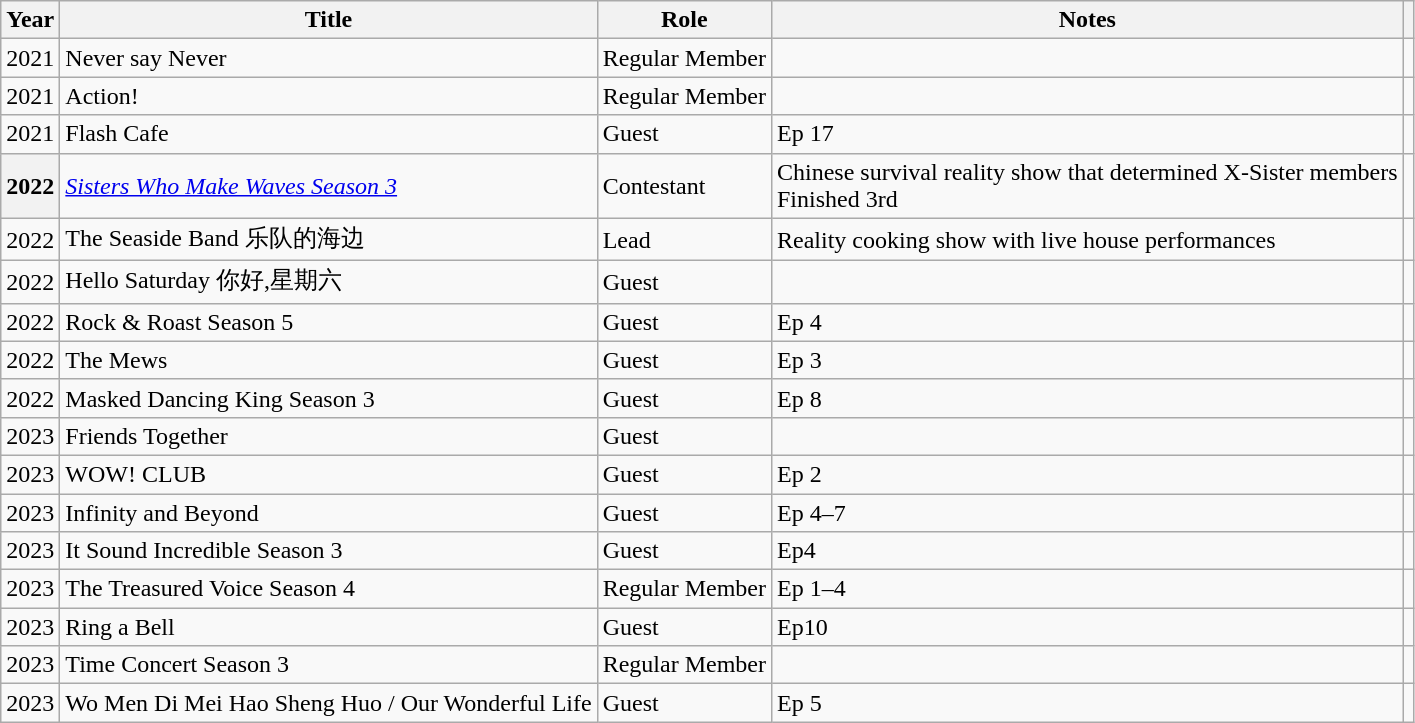<table class="wikitable sortable plainrowheaders">
<tr>
<th scope="col">Year</th>
<th scope="col">Title</th>
<th scope="col">Role</th>
<th scope="col">Notes</th>
<th scope="col" class="unsortable"></th>
</tr>
<tr>
<td>2021</td>
<td>Never say Never</td>
<td>Regular Member</td>
<td></td>
<td></td>
</tr>
<tr>
<td>2021</td>
<td>Action!</td>
<td>Regular Member</td>
<td></td>
<td></td>
</tr>
<tr>
<td>2021</td>
<td>Flash Cafe</td>
<td>Guest</td>
<td>Ep 17</td>
<td></td>
</tr>
<tr>
<th scope="row">2022</th>
<td><em><a href='#'>Sisters Who Make Waves Season 3</a></em></td>
<td>Contestant</td>
<td>Chinese survival reality show that determined X-Sister members<br>Finished 3rd</td>
<td style="text-align:center"></td>
</tr>
<tr>
<td>2022</td>
<td>The Seaside Band 乐队的海边</td>
<td>Lead</td>
<td>Reality cooking show with live house performances</td>
<td></td>
</tr>
<tr>
<td>2022</td>
<td>Hello Saturday 你好,星期六</td>
<td>Guest</td>
<td></td>
<td></td>
</tr>
<tr>
<td>2022</td>
<td>Rock & Roast Season 5</td>
<td>Guest</td>
<td>Ep 4</td>
<td></td>
</tr>
<tr>
<td>2022</td>
<td>The Mews</td>
<td>Guest</td>
<td>Ep 3</td>
<td></td>
</tr>
<tr>
<td>2022</td>
<td>Masked Dancing King Season 3</td>
<td>Guest</td>
<td>Ep 8</td>
<td></td>
</tr>
<tr>
<td>2023</td>
<td>Friends Together</td>
<td>Guest</td>
<td></td>
<td></td>
</tr>
<tr>
<td>2023</td>
<td>WOW! CLUB</td>
<td>Guest</td>
<td>Ep 2</td>
<td></td>
</tr>
<tr>
<td>2023</td>
<td>Infinity and Beyond</td>
<td>Guest</td>
<td>Ep 4–7</td>
<td></td>
</tr>
<tr>
<td>2023</td>
<td>It Sound Incredible Season 3</td>
<td>Guest</td>
<td>Ep4</td>
<td></td>
</tr>
<tr>
<td>2023</td>
<td>The Treasured Voice Season 4</td>
<td>Regular Member</td>
<td>Ep 1–4</td>
<td></td>
</tr>
<tr>
<td>2023</td>
<td>Ring a Bell</td>
<td>Guest</td>
<td>Ep10</td>
<td></td>
</tr>
<tr>
<td>2023</td>
<td>Time Concert Season 3</td>
<td>Regular Member</td>
<td></td>
<td></td>
</tr>
<tr>
<td>2023</td>
<td>Wo Men Di Mei Hao Sheng Huo / Our Wonderful Life</td>
<td>Guest</td>
<td>Ep 5</td>
<td></td>
</tr>
</table>
